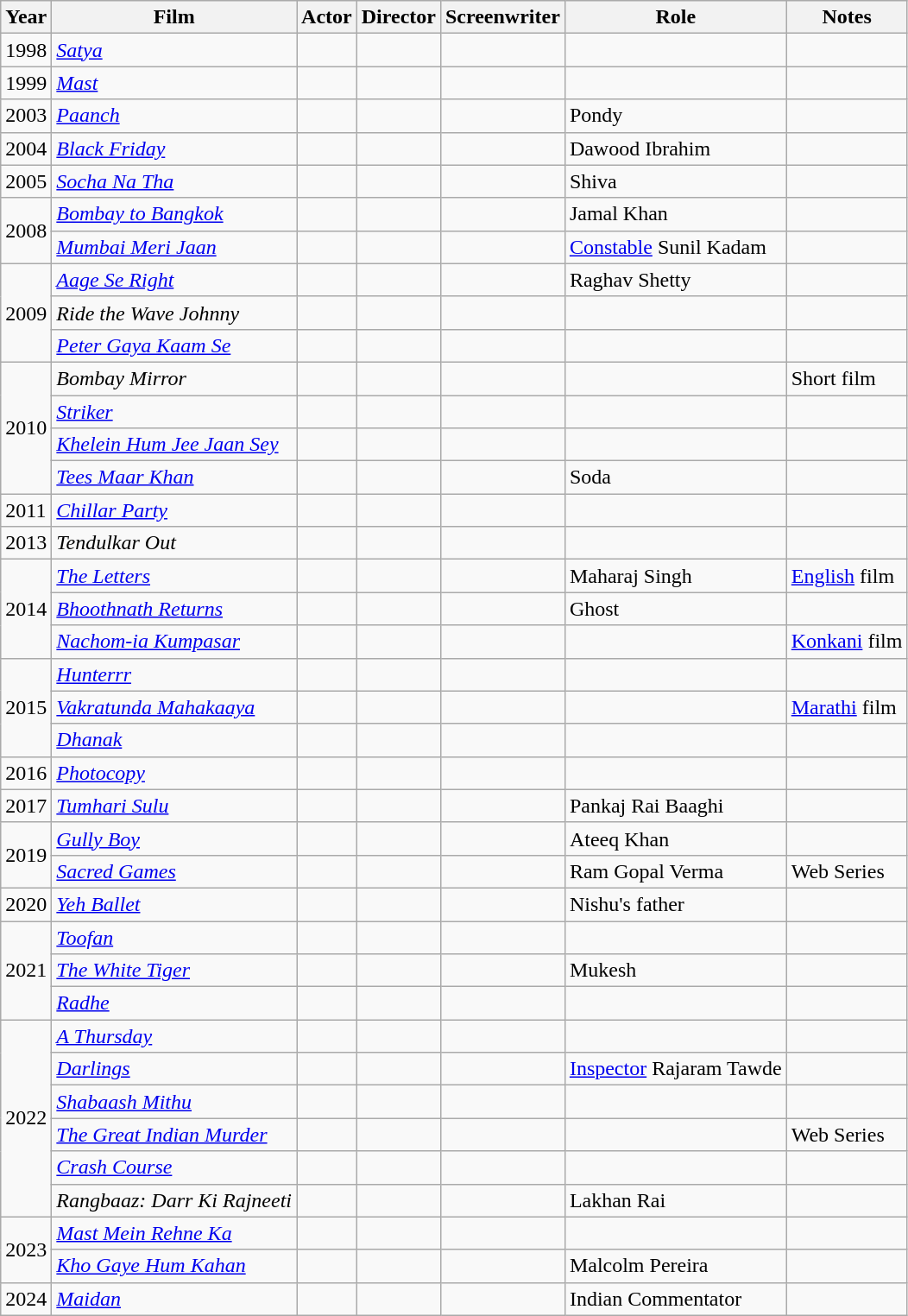<table class="wikitable">
<tr>
<th>Year</th>
<th>Film</th>
<th>Actor</th>
<th>Director</th>
<th>Screenwriter</th>
<th>Role</th>
<th>Notes</th>
</tr>
<tr>
<td>1998</td>
<td><em><a href='#'>Satya</a></em></td>
<td></td>
<td></td>
<td></td>
<td></td>
<td></td>
</tr>
<tr>
<td>1999</td>
<td><em><a href='#'>Mast</a></em></td>
<td></td>
<td></td>
<td></td>
<td></td>
<td></td>
</tr>
<tr>
<td>2003</td>
<td><em><a href='#'>Paanch</a></em></td>
<td></td>
<td></td>
<td></td>
<td>Pondy</td>
<td></td>
</tr>
<tr>
<td>2004</td>
<td><em><a href='#'>Black Friday</a></em></td>
<td></td>
<td></td>
<td></td>
<td>Dawood Ibrahim</td>
<td></td>
</tr>
<tr>
<td>2005</td>
<td><em><a href='#'>Socha Na Tha</a></em></td>
<td></td>
<td></td>
<td></td>
<td>Shiva</td>
<td></td>
</tr>
<tr>
<td rowspan="2">2008</td>
<td><em><a href='#'>Bombay to Bangkok</a></em></td>
<td></td>
<td></td>
<td></td>
<td>Jamal Khan</td>
<td></td>
</tr>
<tr>
<td><em><a href='#'>Mumbai Meri Jaan</a></em></td>
<td></td>
<td></td>
<td></td>
<td><a href='#'>Constable</a> Sunil Kadam</td>
<td></td>
</tr>
<tr>
<td rowspan="3">2009</td>
<td><em><a href='#'>Aage Se Right</a></em></td>
<td></td>
<td></td>
<td></td>
<td>Raghav Shetty</td>
<td></td>
</tr>
<tr>
<td><em>Ride the Wave Johnny</em></td>
<td></td>
<td></td>
<td></td>
<td></td>
<td></td>
</tr>
<tr>
<td><em><a href='#'>Peter Gaya Kaam Se</a></em></td>
<td></td>
<td></td>
<td></td>
<td></td>
<td></td>
</tr>
<tr>
<td rowspan="4">2010</td>
<td><em>Bombay Mirror</em></td>
<td></td>
<td></td>
<td></td>
<td></td>
<td>Short film</td>
</tr>
<tr>
<td><em><a href='#'>Striker</a></em></td>
<td></td>
<td></td>
<td></td>
<td></td>
<td></td>
</tr>
<tr>
<td><em><a href='#'>Khelein Hum Jee Jaan Sey</a></em></td>
<td></td>
<td></td>
<td></td>
<td></td>
<td></td>
</tr>
<tr>
<td><em><a href='#'>Tees Maar Khan</a></em></td>
<td></td>
<td></td>
<td></td>
<td>Soda</td>
<td></td>
</tr>
<tr>
<td>2011</td>
<td><em><a href='#'>Chillar Party</a></em></td>
<td></td>
<td></td>
<td></td>
<td></td>
<td></td>
</tr>
<tr>
<td>2013</td>
<td><em>Tendulkar Out</em></td>
<td></td>
<td></td>
<td></td>
<td></td>
<td></td>
</tr>
<tr>
<td rowspan="3">2014</td>
<td><em><a href='#'>The Letters</a></em></td>
<td></td>
<td></td>
<td></td>
<td>Maharaj Singh</td>
<td><a href='#'>English</a> film</td>
</tr>
<tr>
<td><em><a href='#'>Bhoothnath Returns</a></em></td>
<td></td>
<td></td>
<td></td>
<td>Ghost</td>
<td></td>
</tr>
<tr>
<td><em><a href='#'>Nachom-ia Kumpasar</a></em></td>
<td></td>
<td></td>
<td></td>
<td></td>
<td><a href='#'>Konkani</a> film</td>
</tr>
<tr>
<td rowspan="3">2015</td>
<td><em><a href='#'>Hunterrr</a></em></td>
<td></td>
<td></td>
<td></td>
<td></td>
</tr>
<tr>
<td><em><a href='#'>Vakratunda Mahakaaya</a></em></td>
<td></td>
<td></td>
<td></td>
<td></td>
<td><a href='#'>Marathi</a> film</td>
</tr>
<tr>
<td><em><a href='#'>Dhanak</a></em></td>
<td></td>
<td></td>
<td></td>
<td></td>
<td></td>
</tr>
<tr>
<td>2016</td>
<td><em><a href='#'>Photocopy</a></em></td>
<td></td>
<td></td>
<td></td>
<td></td>
<td></td>
</tr>
<tr>
<td>2017</td>
<td><em><a href='#'>Tumhari Sulu</a></em></td>
<td></td>
<td></td>
<td></td>
<td>Pankaj Rai Baaghi</td>
<td></td>
</tr>
<tr>
<td rowspan="2">2019</td>
<td><em><a href='#'>Gully Boy</a></em></td>
<td></td>
<td></td>
<td></td>
<td>Ateeq Khan</td>
<td></td>
</tr>
<tr>
<td><em><a href='#'>Sacred Games</a></em></td>
<td></td>
<td></td>
<td></td>
<td>Ram Gopal Verma</td>
<td>Web Series</td>
</tr>
<tr>
<td>2020</td>
<td><em><a href='#'>Yeh Ballet</a></em></td>
<td></td>
<td></td>
<td></td>
<td>Nishu's father</td>
<td></td>
</tr>
<tr>
<td rowspan="3">2021</td>
<td><em><a href='#'>Toofan</a></em></td>
<td></td>
<td></td>
<td></td>
<td></td>
<td></td>
</tr>
<tr>
<td><a href='#'><em>The White Tiger</em></a></td>
<td></td>
<td></td>
<td></td>
<td>Mukesh</td>
<td></td>
</tr>
<tr>
<td><em><a href='#'>Radhe</a></em></td>
<td></td>
<td></td>
<td></td>
<td></td>
<td></td>
</tr>
<tr>
<td rowspan="6">2022</td>
<td><em><a href='#'>A Thursday</a></em></td>
<td></td>
<td></td>
<td></td>
<td></td>
<td></td>
</tr>
<tr>
<td><em><a href='#'>Darlings</a></em></td>
<td></td>
<td></td>
<td></td>
<td><a href='#'>Inspector</a> Rajaram Tawde</td>
<td></td>
</tr>
<tr>
<td><em><a href='#'>Shabaash Mithu</a></em></td>
<td></td>
<td></td>
<td></td>
<td></td>
<td></td>
</tr>
<tr>
<td><em><a href='#'>The Great Indian Murder</a></em></td>
<td></td>
<td></td>
<td></td>
<td></td>
<td>Web Series</td>
</tr>
<tr>
<td><em><a href='#'>Crash Course</a></em></td>
<td></td>
<td></td>
<td></td>
<td></td>
<td></td>
</tr>
<tr>
<td><em>Rangbaaz: Darr Ki Rajneeti</em></td>
<td></td>
<td></td>
<td></td>
<td>Lakhan Rai</td>
<td></td>
</tr>
<tr>
<td rowspan="2">2023</td>
<td><em><a href='#'>Mast Mein Rehne Ka</a></em></td>
<td></td>
<td></td>
<td></td>
<td></td>
<td></td>
</tr>
<tr>
<td><em><a href='#'>Kho Gaye Hum Kahan</a></em></td>
<td></td>
<td></td>
<td></td>
<td>Malcolm Pereira</td>
<td></td>
</tr>
<tr>
<td>2024</td>
<td><em><a href='#'>Maidan</a></em></td>
<td></td>
<td></td>
<td></td>
<td>Indian Commentator</td>
<td></td>
</tr>
</table>
